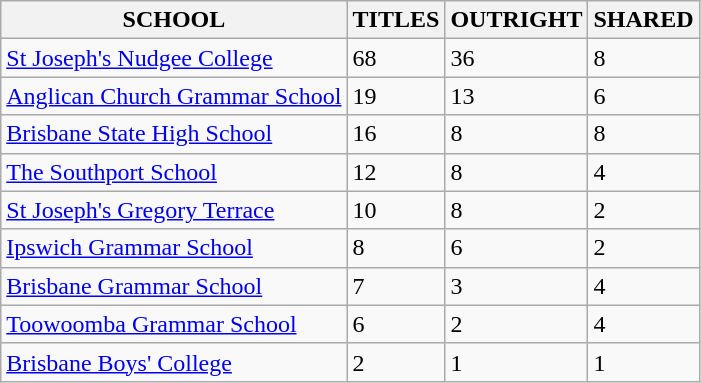<table class="wikitable">
<tr>
<th>SCHOOL</th>
<th>TITLES</th>
<th>OUTRIGHT</th>
<th>SHARED</th>
</tr>
<tr>
<td><a href='#'>St Joseph's Nudgee College</a></td>
<td>68</td>
<td>36</td>
<td>8</td>
</tr>
<tr>
<td><a href='#'>Anglican Church Grammar School</a></td>
<td>19</td>
<td>13</td>
<td>6</td>
</tr>
<tr>
<td><a href='#'>Brisbane State High School</a></td>
<td>16</td>
<td>8</td>
<td>8</td>
</tr>
<tr>
<td><a href='#'>The Southport School</a></td>
<td>12</td>
<td>8</td>
<td>4</td>
</tr>
<tr>
<td><a href='#'>St Joseph's Gregory Terrace</a></td>
<td>10</td>
<td>8</td>
<td>2</td>
</tr>
<tr>
<td><a href='#'>Ipswich Grammar School</a></td>
<td>8</td>
<td>6</td>
<td>2</td>
</tr>
<tr>
<td><a href='#'>Brisbane Grammar School</a></td>
<td>7</td>
<td>3</td>
<td>4</td>
</tr>
<tr>
<td><a href='#'>Toowoomba Grammar School</a></td>
<td>6</td>
<td>2</td>
<td>4</td>
</tr>
<tr>
<td><a href='#'>Brisbane Boys' College</a></td>
<td>2</td>
<td>1</td>
<td>1</td>
</tr>
</table>
